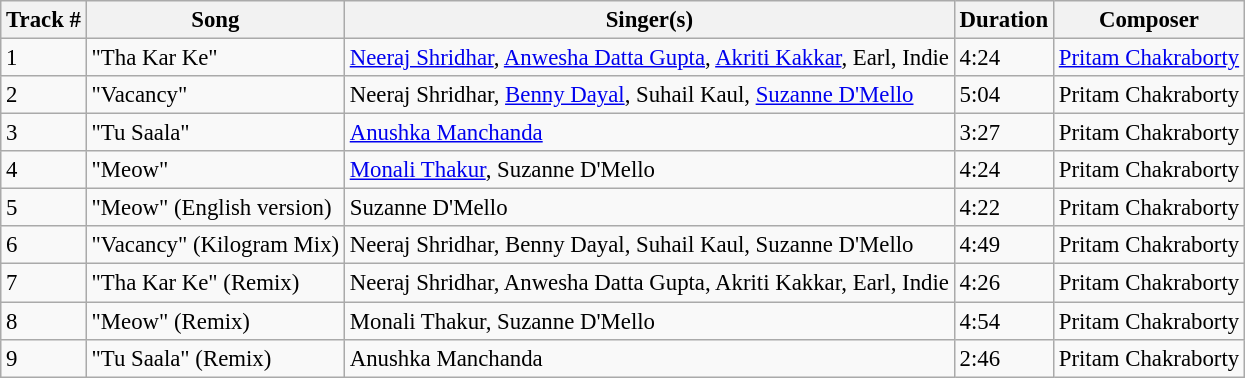<table class="wikitable tracklist" style="font-size:95%;">
<tr>
<th>Track #</th>
<th>Song</th>
<th>Singer(s)</th>
<th>Duration</th>
<th>Composer</th>
</tr>
<tr>
<td>1</td>
<td>"Tha Kar Ke"</td>
<td><a href='#'>Neeraj Shridhar</a>, <a href='#'>Anwesha Datta Gupta</a>, <a href='#'>Akriti Kakkar</a>, Earl, Indie</td>
<td>4:24</td>
<td><a href='#'>Pritam Chakraborty</a></td>
</tr>
<tr>
<td>2</td>
<td>"Vacancy"</td>
<td>Neeraj Shridhar, <a href='#'>Benny Dayal</a>, Suhail Kaul, <a href='#'>Suzanne D'Mello</a></td>
<td>5:04</td>
<td>Pritam Chakraborty</td>
</tr>
<tr>
<td>3</td>
<td>"Tu Saala"</td>
<td><a href='#'>Anushka Manchanda</a></td>
<td>3:27</td>
<td>Pritam Chakraborty</td>
</tr>
<tr>
<td>4</td>
<td>"Meow"</td>
<td><a href='#'>Monali Thakur</a>, Suzanne D'Mello</td>
<td>4:24</td>
<td>Pritam Chakraborty</td>
</tr>
<tr>
<td>5</td>
<td>"Meow" (English version)</td>
<td>Suzanne D'Mello</td>
<td>4:22</td>
<td>Pritam Chakraborty</td>
</tr>
<tr>
<td>6</td>
<td>"Vacancy" (Kilogram Mix)</td>
<td>Neeraj Shridhar, Benny Dayal, Suhail Kaul, Suzanne D'Mello</td>
<td>4:49</td>
<td>Pritam Chakraborty</td>
</tr>
<tr>
<td>7</td>
<td>"Tha Kar Ke" (Remix)</td>
<td>Neeraj Shridhar, Anwesha Datta Gupta, Akriti Kakkar, Earl, Indie</td>
<td>4:26</td>
<td>Pritam Chakraborty</td>
</tr>
<tr>
<td>8</td>
<td>"Meow" (Remix)</td>
<td>Monali Thakur, Suzanne D'Mello</td>
<td>4:54</td>
<td>Pritam Chakraborty</td>
</tr>
<tr>
<td>9</td>
<td>"Tu Saala" (Remix)</td>
<td>Anushka Manchanda</td>
<td>2:46</td>
<td>Pritam Chakraborty</td>
</tr>
</table>
